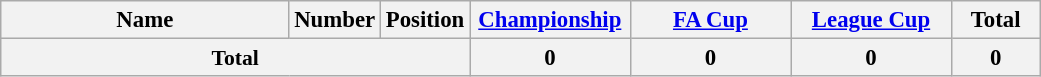<table class="wikitable sortable plainrowheaders" style="text-align:center; font-size:95%">
<tr>
<th style="width:185px;">Name</th>
<th style="width:50px;">Number</th>
<th style="width:50px;">Position</th>
<th style="width:100px;"><a href='#'>Championship</a></th>
<th style="width:100px;"><a href='#'>FA Cup</a></th>
<th style="width:100px;"><a href='#'>League Cup</a></th>
<th style="width:52px;">Total</th>
</tr>
<tr>
<th scope="row" colspan="3" style="text-align:center; font-size:95%"><strong>Total</strong></th>
<th>0</th>
<th>0</th>
<th>0</th>
<th>0</th>
</tr>
</table>
